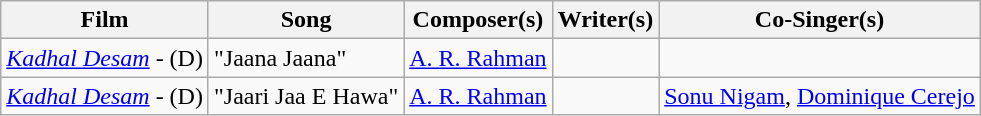<table class="wikitable">
<tr>
<th>Film</th>
<th>Song</th>
<th>Composer(s)</th>
<th>Writer(s)</th>
<th>Co-Singer(s)</th>
</tr>
<tr>
<td><em><a href='#'>Kadhal Desam</a></em> - (D)</td>
<td>"Jaana Jaana"</td>
<td><a href='#'>A. R. Rahman</a></td>
<td></td>
<td></td>
</tr>
<tr>
<td><em><a href='#'>Kadhal Desam</a></em> - (D)</td>
<td>"Jaari Jaa E Hawa"</td>
<td><a href='#'>A. R. Rahman</a></td>
<td></td>
<td><a href='#'>Sonu Nigam</a>, <a href='#'>Dominique Cerejo</a></td>
</tr>
</table>
